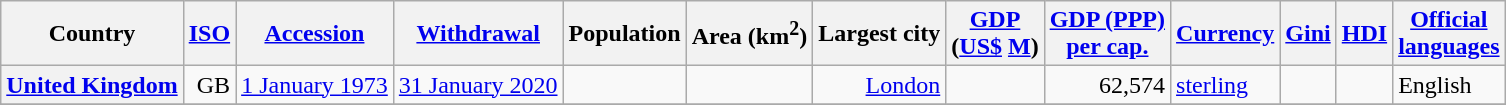<table class="wikitable sortable plainrowheaders" style="text-align: right; white-space: nowrap;">
<tr>
<th scope="col">Country</th>
<th scope="col"><a href='#'>ISO</a></th>
<th scope="col"><a href='#'>Accession</a></th>
<th scope="col"><a href='#'>Withdrawal</a></th>
<th scope="col">Population</th>
<th scope="col">Area (km<sup>2</sup>)</th>
<th>Largest city</th>
<th scope="col"><a href='#'>GDP</a><br>(<a href='#'>US$</a> <a href='#'>M</a>)</th>
<th scope="col"><a href='#'>GDP (PPP)<br>per cap.</a></th>
<th scope="col"><a href='#'>Currency</a></th>
<th scope="col"><a href='#'>Gini</a></th>
<th scope="col"><a href='#'>HDI</a></th>
<th scope="col"><a href='#'>Official <br>languages</a></th>
</tr>
<tr>
<th scope="row"> <a href='#'>United Kingdom</a></th>
<td>GB</td>
<td><a href='#'>1 January 1973</a></td>
<td><a href='#'>31 January 2020</a></td>
<td></td>
<td></td>
<td><a href='#'>London</a></td>
<td></td>
<td>62,574</td>
<td style="text-align:left"><a href='#'>sterling</a></td>
<td></td>
<td></td>
<td style="text-align:left">English</td>
</tr>
<tr>
</tr>
</table>
